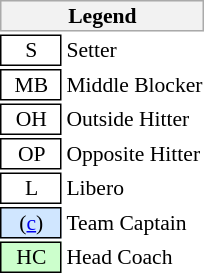<table class="toccolours" style="float: right; font-size: 90%; white-space: nowrap; vertical-align: middle">
<tr>
<th colspan="6" style="background-color: #F2F2F2; border: 1px solid #AAAAAA;">Legend</th>
</tr>
<tr>
<td style="border: 1px solid black; text-align:center">  S  </td>
<td>Setter</td>
</tr>
<tr>
<td style="border: 1px solid black; text-align:center">  MB  </td>
<td>Middle Blocker</td>
</tr>
<tr>
<td style="border: 1px solid black; text-align:center">  OH  </td>
<td>Outside Hitter</td>
</tr>
<tr>
<td style="border: 1px solid black; text-align:center">  OP  </td>
<td>Opposite Hitter</td>
</tr>
<tr>
<td style="border: 1px solid black; text-align:center">  L  </td>
<td>Libero</td>
</tr>
<tr>
<td style="background: #D0E6FF; border: 1px solid black; text-align:center"> (<a href='#'>c</a>) </td>
<td>Team Captain</td>
</tr>
<tr>
<td style="background: #ccffcc; border: 1px solid black; text-align:center"> HC </td>
<td>Head Coach</td>
</tr>
<tr>
</tr>
</table>
